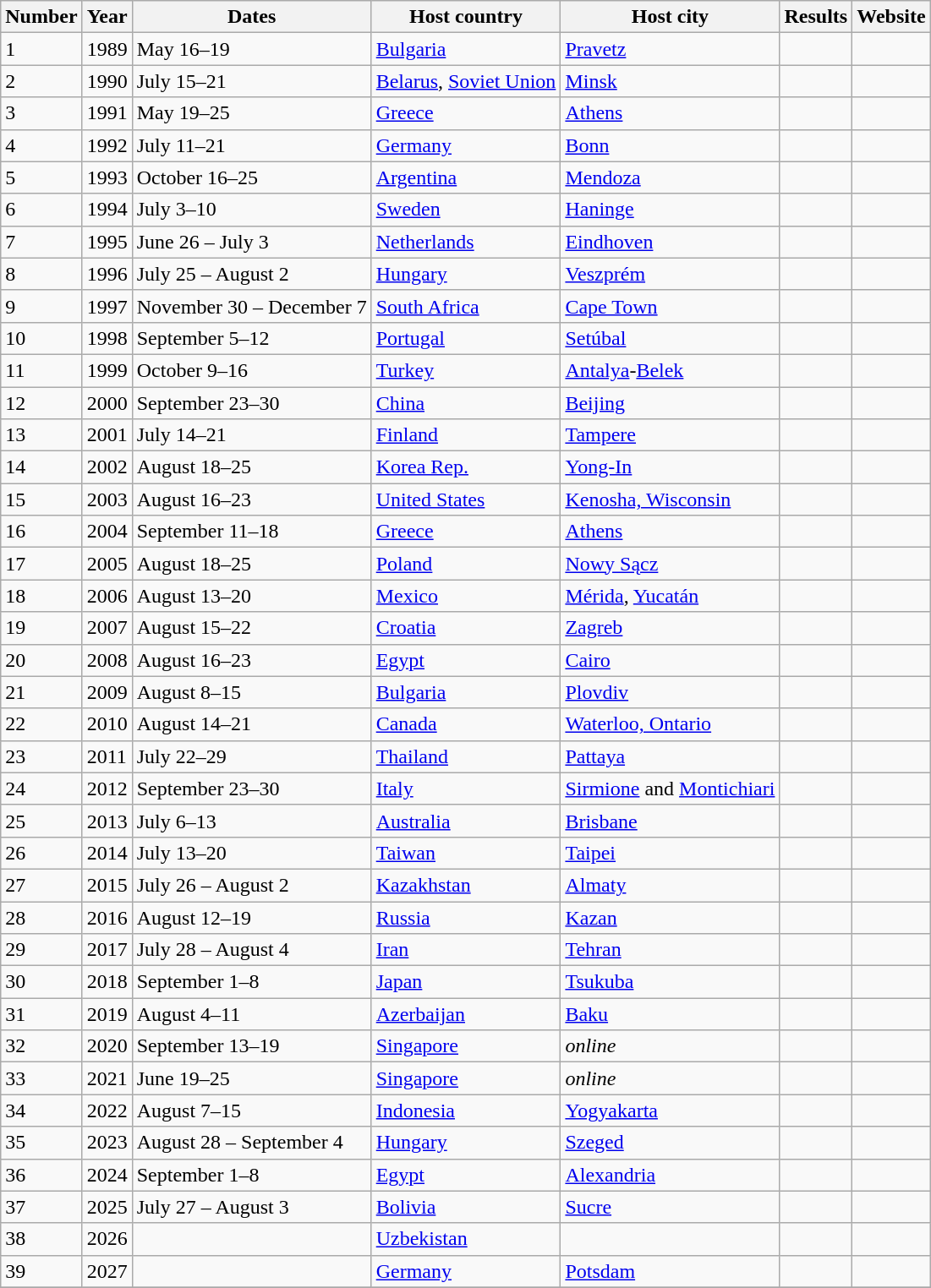<table class="wikitable">
<tr>
<th>Number</th>
<th>Year</th>
<th>Dates</th>
<th>Host country</th>
<th>Host city</th>
<th>Results</th>
<th>Website</th>
</tr>
<tr>
<td>1</td>
<td>1989</td>
<td>May 16–19</td>
<td> <a href='#'>Bulgaria</a></td>
<td><a href='#'>Pravetz</a></td>
<td></td>
<td></td>
</tr>
<tr>
<td>2</td>
<td>1990</td>
<td>July 15–21</td>
<td> <a href='#'>Belarus</a>, <a href='#'>Soviet Union</a></td>
<td><a href='#'>Minsk</a></td>
<td></td>
<td></td>
</tr>
<tr>
<td>3</td>
<td>1991</td>
<td>May 19–25</td>
<td> <a href='#'>Greece</a></td>
<td><a href='#'>Athens</a></td>
<td></td>
<td></td>
</tr>
<tr>
<td>4</td>
<td>1992</td>
<td>July 11–21</td>
<td> <a href='#'>Germany</a></td>
<td><a href='#'>Bonn</a></td>
<td></td>
<td></td>
</tr>
<tr>
<td>5</td>
<td>1993</td>
<td>October 16–25</td>
<td> <a href='#'>Argentina</a></td>
<td><a href='#'>Mendoza</a></td>
<td></td>
<td></td>
</tr>
<tr>
<td>6</td>
<td>1994</td>
<td>July 3–10</td>
<td> <a href='#'>Sweden</a></td>
<td><a href='#'>Haninge</a></td>
<td></td>
<td></td>
</tr>
<tr>
<td>7</td>
<td>1995</td>
<td>June 26 – July 3</td>
<td> <a href='#'>Netherlands</a></td>
<td><a href='#'>Eindhoven</a></td>
<td></td>
<td></td>
</tr>
<tr>
<td>8</td>
<td>1996</td>
<td>July 25 – August 2</td>
<td> <a href='#'>Hungary</a></td>
<td><a href='#'>Veszprém</a></td>
<td></td>
<td></td>
</tr>
<tr>
<td>9</td>
<td>1997</td>
<td>November 30 – December 7</td>
<td> <a href='#'>South Africa</a></td>
<td><a href='#'>Cape Town</a></td>
<td></td>
<td></td>
</tr>
<tr>
<td>10</td>
<td>1998</td>
<td>September 5–12</td>
<td> <a href='#'>Portugal</a></td>
<td><a href='#'>Setúbal</a></td>
<td></td>
<td></td>
</tr>
<tr>
<td>11</td>
<td>1999</td>
<td>October 9–16</td>
<td> <a href='#'>Turkey</a></td>
<td><a href='#'>Antalya</a>-<a href='#'>Belek</a></td>
<td></td>
<td></td>
</tr>
<tr>
<td>12</td>
<td>2000</td>
<td>September 23–30</td>
<td> <a href='#'>China</a></td>
<td><a href='#'>Beijing</a></td>
<td></td>
<td></td>
</tr>
<tr>
<td>13</td>
<td>2001</td>
<td>July 14–21</td>
<td> <a href='#'>Finland</a></td>
<td><a href='#'>Tampere</a></td>
<td></td>
<td></td>
</tr>
<tr>
<td>14</td>
<td>2002</td>
<td>August 18–25</td>
<td> <a href='#'>Korea Rep.</a></td>
<td><a href='#'>Yong-In</a></td>
<td></td>
<td></td>
</tr>
<tr>
<td>15</td>
<td>2003</td>
<td>August 16–23</td>
<td> <a href='#'>United States</a></td>
<td><a href='#'>Kenosha, Wisconsin</a></td>
<td></td>
<td></td>
</tr>
<tr>
<td>16</td>
<td>2004</td>
<td>September 11–18</td>
<td> <a href='#'>Greece</a></td>
<td><a href='#'>Athens</a></td>
<td></td>
<td></td>
</tr>
<tr>
<td>17</td>
<td>2005</td>
<td>August 18–25</td>
<td> <a href='#'>Poland</a></td>
<td><a href='#'>Nowy Sącz</a></td>
<td></td>
<td></td>
</tr>
<tr>
<td>18</td>
<td>2006</td>
<td>August 13–20</td>
<td> <a href='#'>Mexico</a></td>
<td><a href='#'>Mérida</a>, <a href='#'>Yucatán</a></td>
<td></td>
<td></td>
</tr>
<tr>
<td>19</td>
<td>2007</td>
<td>August 15–22</td>
<td> <a href='#'>Croatia</a></td>
<td><a href='#'>Zagreb</a></td>
<td></td>
<td></td>
</tr>
<tr>
<td>20</td>
<td>2008</td>
<td>August 16–23</td>
<td> <a href='#'>Egypt</a></td>
<td><a href='#'>Cairo</a></td>
<td></td>
<td></td>
</tr>
<tr>
<td>21</td>
<td>2009</td>
<td>August 8–15</td>
<td> <a href='#'>Bulgaria</a></td>
<td><a href='#'>Plovdiv</a></td>
<td></td>
<td></td>
</tr>
<tr>
<td>22</td>
<td>2010</td>
<td>August 14–21</td>
<td> <a href='#'>Canada</a></td>
<td><a href='#'>Waterloo, Ontario</a></td>
<td></td>
<td></td>
</tr>
<tr>
<td>23</td>
<td>2011</td>
<td>July 22–29</td>
<td> <a href='#'>Thailand</a></td>
<td><a href='#'>Pattaya</a></td>
<td></td>
<td></td>
</tr>
<tr>
<td>24</td>
<td>2012</td>
<td>September 23–30</td>
<td> <a href='#'>Italy</a></td>
<td><a href='#'>Sirmione</a> and <a href='#'>Montichiari</a></td>
<td></td>
<td></td>
</tr>
<tr>
<td>25</td>
<td>2013</td>
<td>July 6–13</td>
<td> <a href='#'>Australia</a></td>
<td><a href='#'>Brisbane</a></td>
<td></td>
<td></td>
</tr>
<tr>
<td>26</td>
<td>2014</td>
<td>July 13–20</td>
<td> <a href='#'>Taiwan</a></td>
<td><a href='#'>Taipei</a></td>
<td></td>
<td></td>
</tr>
<tr>
<td>27</td>
<td>2015</td>
<td>July 26 – August 2</td>
<td> <a href='#'>Kazakhstan</a></td>
<td><a href='#'>Almaty</a></td>
<td></td>
<td></td>
</tr>
<tr>
<td>28</td>
<td>2016</td>
<td>August 12–19</td>
<td> <a href='#'>Russia</a></td>
<td><a href='#'>Kazan</a></td>
<td></td>
<td></td>
</tr>
<tr>
<td>29</td>
<td>2017</td>
<td>July 28 – August 4</td>
<td> <a href='#'>Iran</a></td>
<td><a href='#'>Tehran</a></td>
<td></td>
<td></td>
</tr>
<tr>
<td>30</td>
<td>2018</td>
<td>September 1–8</td>
<td> <a href='#'>Japan</a></td>
<td><a href='#'>Tsukuba</a></td>
<td></td>
<td></td>
</tr>
<tr>
<td>31</td>
<td>2019</td>
<td>August 4–11</td>
<td> <a href='#'>Azerbaijan</a></td>
<td><a href='#'>Baku</a></td>
<td></td>
<td></td>
</tr>
<tr>
<td>32</td>
<td>2020</td>
<td>September 13–19</td>
<td> <a href='#'>Singapore</a></td>
<td><em>online</em></td>
<td></td>
<td></td>
</tr>
<tr>
<td>33</td>
<td>2021</td>
<td>June 19–25</td>
<td> <a href='#'>Singapore</a></td>
<td><em>online</em></td>
<td></td>
<td></td>
</tr>
<tr>
<td>34</td>
<td>2022</td>
<td>August 7–15</td>
<td> <a href='#'>Indonesia</a></td>
<td><a href='#'>Yogyakarta</a></td>
<td></td>
<td></td>
</tr>
<tr>
<td>35</td>
<td>2023</td>
<td>August 28 – September 4</td>
<td> <a href='#'>Hungary</a></td>
<td><a href='#'>Szeged</a></td>
<td></td>
<td></td>
</tr>
<tr>
<td>36</td>
<td>2024</td>
<td>September 1–8</td>
<td> <a href='#'>Egypt</a></td>
<td><a href='#'>Alexandria</a></td>
<td></td>
<td></td>
</tr>
<tr>
<td>37</td>
<td>2025</td>
<td>July 27 – August 3</td>
<td> <a href='#'>Bolivia</a></td>
<td><a href='#'>Sucre</a></td>
<td></td>
<td></td>
</tr>
<tr>
<td>38</td>
<td>2026</td>
<td></td>
<td> <a href='#'>Uzbekistan</a></td>
<td></td>
<td></td>
<td></td>
</tr>
<tr>
<td>39</td>
<td>2027</td>
<td></td>
<td> <a href='#'>Germany</a></td>
<td><a href='#'>Potsdam</a></td>
<td></td>
<td></td>
</tr>
<tr>
</tr>
</table>
